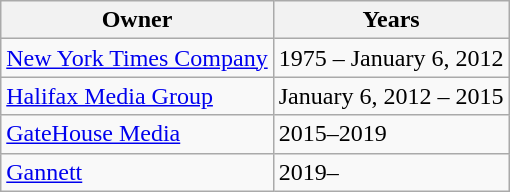<table class="wikitable floatleft">
<tr>
<th>Owner</th>
<th>Years</th>
</tr>
<tr>
<td><a href='#'>New York Times Company</a></td>
<td>1975 – January 6, 2012</td>
</tr>
<tr>
<td><a href='#'>Halifax Media Group</a></td>
<td>January 6, 2012 – 2015</td>
</tr>
<tr>
<td><a href='#'>GateHouse Media</a></td>
<td>2015–2019</td>
</tr>
<tr>
<td><a href='#'>Gannett</a></td>
<td>2019–</td>
</tr>
</table>
